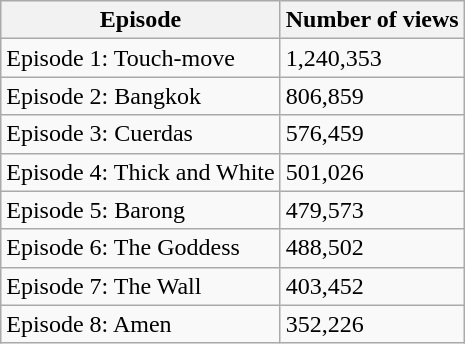<table class="wikitable sortable">
<tr>
<th>Episode</th>
<th>Number of views</th>
</tr>
<tr>
<td>Episode 1: Touch-move</td>
<td>1,240,353</td>
</tr>
<tr>
<td>Episode 2: Bangkok</td>
<td>806,859</td>
</tr>
<tr>
<td>Episode 3: Cuerdas</td>
<td>576,459</td>
</tr>
<tr>
<td>Episode 4: Thick and White</td>
<td>501,026</td>
</tr>
<tr>
<td>Episode 5: Barong</td>
<td>479,573</td>
</tr>
<tr>
<td>Episode 6: The Goddess</td>
<td>488,502</td>
</tr>
<tr>
<td>Episode 7: The Wall</td>
<td>403,452</td>
</tr>
<tr>
<td>Episode 8: Amen</td>
<td>352,226</td>
</tr>
</table>
